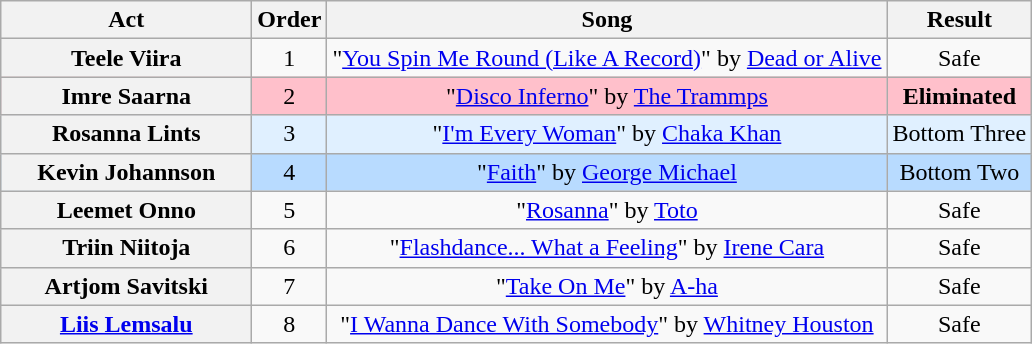<table class="wikitable plainrowheaders" style="text-align:center;">
<tr>
<th scope="col" style="width:10em;">Act</th>
<th scope="col">Order</th>
<th scope="col">Song</th>
<th scope="col">Result</th>
</tr>
<tr>
<th scope="row">Teele Viira</th>
<td>1</td>
<td>"<a href='#'>You Spin Me Round (Like A Record)</a>" by <a href='#'>Dead or Alive</a></td>
<td>Safe</td>
</tr>
<tr style="background:pink;">
<th scope="row"><strong>Imre Saarna</strong></th>
<td>2</td>
<td>"<a href='#'>Disco Inferno</a>" by <a href='#'>The Trammps</a></td>
<td><strong>Eliminated</strong></td>
</tr>
<tr bgcolor="E0F0FF">
<th scope="row">Rosanna Lints</th>
<td>3</td>
<td>"<a href='#'>I'm Every Woman</a>" by <a href='#'>Chaka Khan</a></td>
<td>Bottom Three</td>
</tr>
<tr bgcolor="B8DBFF">
<th scope="row">Kevin Johannson</th>
<td>4</td>
<td>"<a href='#'>Faith</a>" by <a href='#'>George Michael</a></td>
<td>Bottom Two</td>
</tr>
<tr>
<th scope="row">Leemet Onno</th>
<td>5</td>
<td>"<a href='#'>Rosanna</a>" by <a href='#'>Toto</a></td>
<td>Safe</td>
</tr>
<tr>
<th scope="row">Triin Niitoja</th>
<td>6</td>
<td>"<a href='#'>Flashdance... What a Feeling</a>" by <a href='#'>Irene Cara</a></td>
<td>Safe</td>
</tr>
<tr>
<th scope="row">Artjom Savitski</th>
<td>7</td>
<td>"<a href='#'>Take On Me</a>" by <a href='#'>A-ha</a></td>
<td>Safe</td>
</tr>
<tr>
<th scope="row"><a href='#'>Liis Lemsalu</a></th>
<td>8</td>
<td>"<a href='#'>I Wanna Dance With Somebody</a>" by <a href='#'>Whitney Houston</a></td>
<td>Safe</td>
</tr>
</table>
